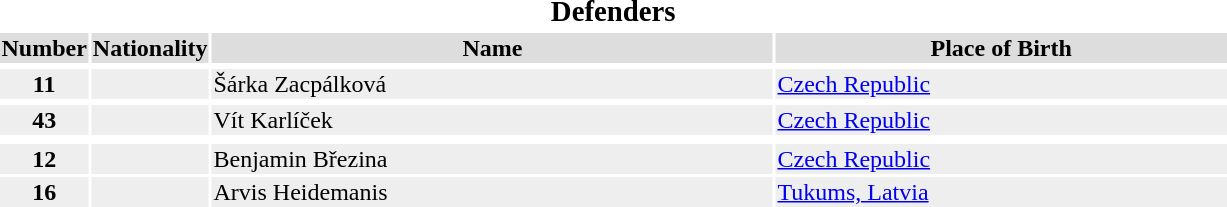<table width=65%>
<tr>
<th colspan=7><big>Defenders</big></th>
</tr>
<tr bgcolor="#dddddd">
<th width=5%>Number</th>
<th width=5%>Nationality</th>
<th !width=15%>Name</th>
<th width=37%>Place of Birth</th>
</tr>
<tr>
</tr>
<tr bgcolor="#eeeeee">
<td align=center><strong>11</strong></td>
<td align=center></td>
<td>Šárka Zacpálková</td>
<td><a href='#'>Czech Republic</a></td>
</tr>
<tr>
</tr>
<tr bgcolor="#eeeeee">
<td align=center><strong>43</strong></td>
<td align=center></td>
<td>Vít Karlíček</td>
<td><a href='#'>Czech Republic</a></td>
</tr>
<tr>
</tr>
<tr>
</tr>
<tr bgcolor="#eeeeee">
<td align="center"><strong>12</strong></td>
<td align="center"></td>
<td>Benjamin Březina</td>
<td><a href='#'>Czech Republic</a></td>
</tr>
<tr bgcolor="#eeeeee">
<td align=center><strong>16</strong></td>
<td align=center></td>
<td>Arvis Heidemanis</td>
<td><a href='#'>Tukums, Latvia</a></td>
</tr>
</table>
